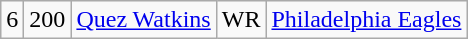<table class="wikitable" style="text-align:center">
<tr>
<td>6</td>
<td>200</td>
<td><a href='#'>Quez Watkins</a></td>
<td>WR</td>
<td><a href='#'>Philadelphia Eagles</a></td>
</tr>
</table>
